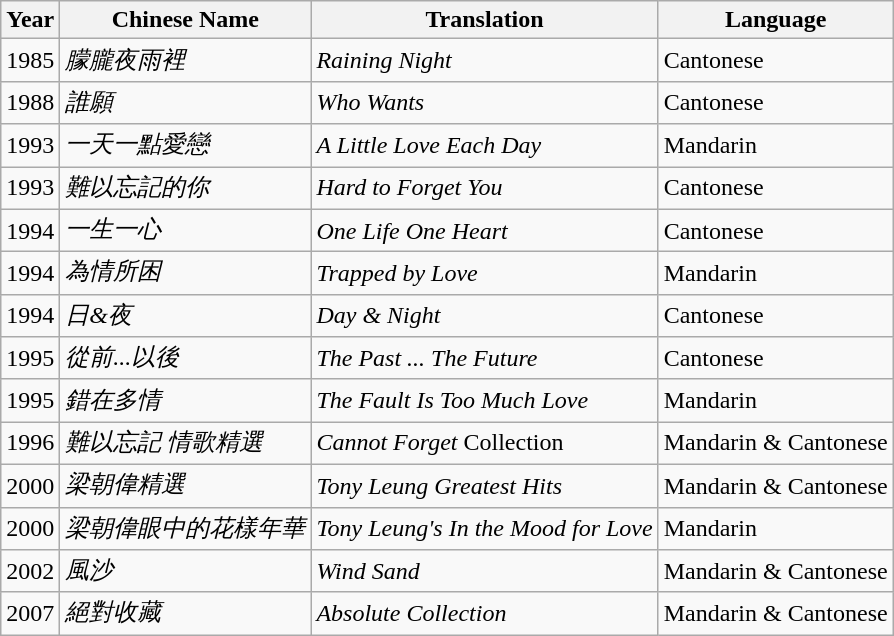<table class="wikitable sortable">
<tr>
<th>Year</th>
<th>Chinese Name</th>
<th>Translation</th>
<th>Language</th>
</tr>
<tr>
<td>1985</td>
<td><em>朦朧夜雨裡</em></td>
<td><em>Raining Night</em></td>
<td>Cantonese</td>
</tr>
<tr>
<td>1988</td>
<td><em>誰願</em></td>
<td><em>Who Wants</em></td>
<td>Cantonese</td>
</tr>
<tr>
<td>1993</td>
<td><em>一天一點愛戀</em></td>
<td><em>A Little Love Each Day</em></td>
<td>Mandarin</td>
</tr>
<tr>
<td>1993</td>
<td><em>難以忘記的你</em></td>
<td><em>Hard to Forget You</em></td>
<td>Cantonese</td>
</tr>
<tr>
<td>1994</td>
<td><em>一生一心</em></td>
<td><em>One Life One Heart</em></td>
<td>Cantonese</td>
</tr>
<tr>
<td>1994</td>
<td><em>為情所困</em></td>
<td><em>Trapped by Love</em></td>
<td>Mandarin</td>
</tr>
<tr>
<td>1994</td>
<td><em>日&夜</em></td>
<td><em>Day & Night</em></td>
<td>Cantonese</td>
</tr>
<tr>
<td>1995</td>
<td><em>從前...以後</em></td>
<td><em>The Past ... The Future</em></td>
<td>Cantonese</td>
</tr>
<tr>
<td>1995</td>
<td><em>錯在多情</em></td>
<td><em>The Fault Is Too Much Love</em></td>
<td>Mandarin</td>
</tr>
<tr>
<td>1996</td>
<td><em>難以忘記 情歌精選</em></td>
<td><em>Cannot Forget</em> Collection</td>
<td>Mandarin & Cantonese</td>
</tr>
<tr>
<td>2000</td>
<td><em>梁朝偉精選</em></td>
<td><em>Tony Leung Greatest Hits</em></td>
<td>Mandarin & Cantonese</td>
</tr>
<tr>
<td>2000</td>
<td><em>梁朝偉眼中的花樣年華</em></td>
<td><em>Tony Leung's In the Mood for Love</em></td>
<td>Mandarin</td>
</tr>
<tr>
<td>2002</td>
<td><em>風沙</em></td>
<td><em>Wind Sand</em></td>
<td>Mandarin & Cantonese</td>
</tr>
<tr>
<td>2007</td>
<td><em>絕對收藏</em></td>
<td><em>Absolute Collection</em></td>
<td>Mandarin & Cantonese</td>
</tr>
</table>
